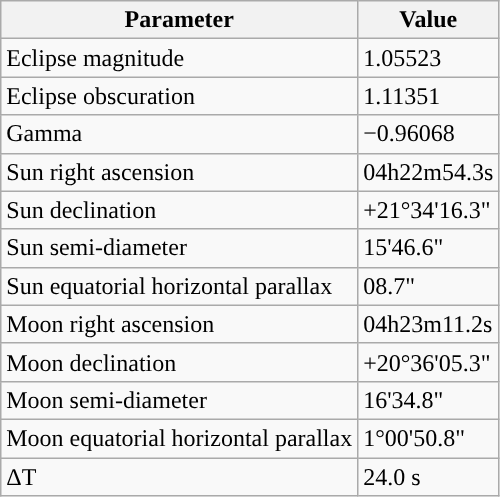<table class="wikitable">
<tr>
<th>Parameter</th>
<th>Value</th>
</tr>
<tr>
<td>Eclipse magnitude</td>
<td>1.05523</td>
</tr>
<tr>
<td>Eclipse obscuration</td>
<td>1.11351</td>
</tr>
<tr>
<td>Gamma</td>
<td>−0.96068</td>
</tr>
<tr>
<td>Sun right ascension</td>
<td>04h22m54.3s</td>
</tr>
<tr>
<td>Sun declination</td>
<td>+21°34'16.3"</td>
</tr>
<tr>
<td>Sun semi-diameter</td>
<td>15'46.6"</td>
</tr>
<tr>
<td>Sun equatorial horizontal parallax</td>
<td>08.7"</td>
</tr>
<tr>
<td>Moon right ascension</td>
<td>04h23m11.2s</td>
</tr>
<tr>
<td>Moon declination</td>
<td>+20°36'05.3"</td>
</tr>
<tr>
<td>Moon semi-diameter</td>
<td>16'34.8"</td>
</tr>
<tr>
<td>Moon equatorial horizontal parallax</td>
<td>1°00'50.8"</td>
</tr>
<tr>
<td>ΔT</td>
<td>24.0 s</td>
</tr>
</table>
